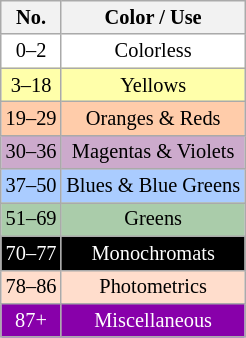<table class="wikitable floatright" style="font-size:85%;text-align:center;">
<tr>
<th>No.</th>
<th>Color / Use</th>
</tr>
<tr style="background:#fff;">
<td>0–2</td>
<td>Colorless</td>
</tr>
<tr style="background:#ffa;">
<td>3–18</td>
<td>Yellows</td>
</tr>
<tr style="background:#fca;">
<td>19–29</td>
<td>Oranges & Reds</td>
</tr>
<tr style="background:#cac;">
<td>30–36</td>
<td>Magentas & Violets</td>
</tr>
<tr style="background:#acf;">
<td>37–50</td>
<td>Blues & Blue Greens</td>
</tr>
<tr style="background:#aca;">
<td>51–69</td>
<td>Greens</td>
</tr>
<tr style="background:#000;color:#fff;">
<td>70–77</td>
<td>Monochromats</td>
</tr>
<tr style="background:#fdc;">
<td>78–86</td>
<td>Photometrics</td>
</tr>
<tr style="background:#80a;color:#fff;">
<td>87+</td>
<td>Miscellaneous</td>
</tr>
</table>
